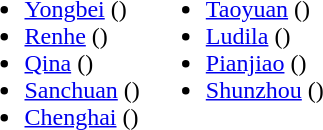<table>
<tr>
<td valign="top"><br><ul><li><a href='#'>Yongbei</a> ()</li><li><a href='#'>Renhe</a> ()</li><li><a href='#'>Qina</a> ()</li><li><a href='#'>Sanchuan</a> ()</li><li><a href='#'>Chenghai</a> ()</li></ul></td>
<td valign="top"><br><ul><li><a href='#'>Taoyuan</a> ()</li><li><a href='#'>Ludila</a> ()</li><li><a href='#'>Pianjiao</a> ()</li><li><a href='#'>Shunzhou</a> ()</li></ul></td>
</tr>
</table>
